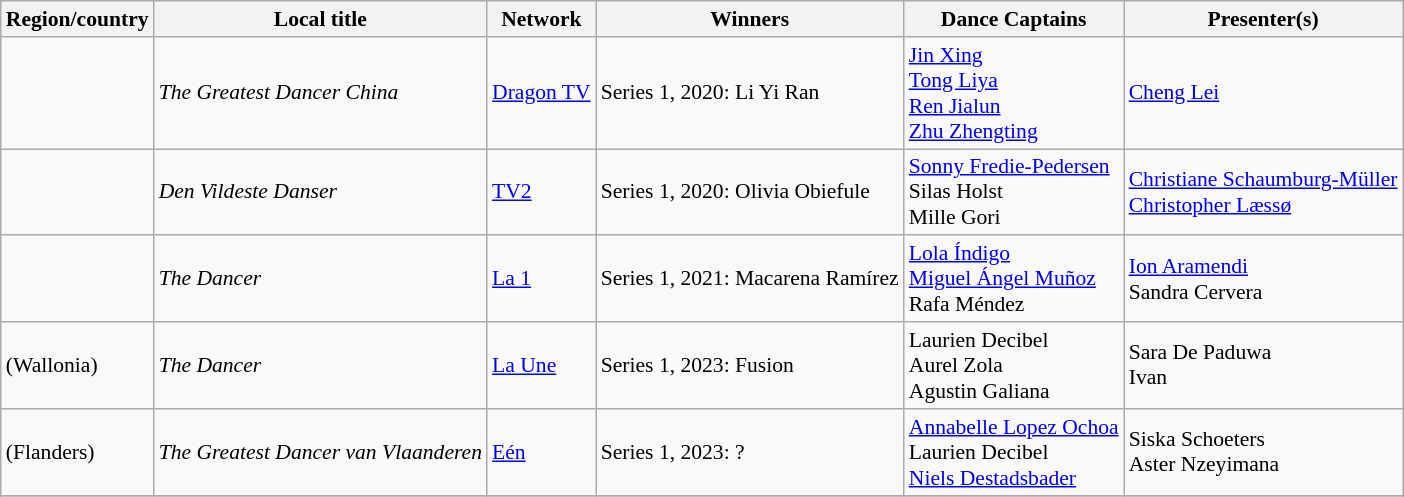<table class="wikitable" style="white-space:nowrap; font-size:90%">
<tr>
<th>Region/country</th>
<th>Local title</th>
<th>Network</th>
<th>Winners</th>
<th>Dance Captains</th>
<th>Presenter(s)</th>
</tr>
<tr>
<td></td>
<td><em>The Greatest Dancer China</em></td>
<td><a href='#'>Dragon TV</a></td>
<td>Series 1, 2020: Li Yi Ran</td>
<td><a href='#'>Jin Xing</a> <br> <a href='#'>Tong Liya</a> <br> <a href='#'>Ren Jialun</a> <br> <a href='#'>Zhu Zhengting</a></td>
<td><a href='#'>Cheng Lei</a></td>
</tr>
<tr>
<td></td>
<td><em>Den Vildeste Danser</em></td>
<td><a href='#'>TV2</a></td>
<td>Series 1, 2020: Olivia Obiefule</td>
<td><a href='#'>Sonny Fredie-Pedersen</a><br>Silas Holst<br>Mille Gori</td>
<td><a href='#'>Christiane Schaumburg-Müller</a><br><a href='#'>Christopher Læssø</a></td>
</tr>
<tr>
<td></td>
<td><em>The Dancer</em></td>
<td><a href='#'>La 1</a></td>
<td>Series 1, 2021: Macarena Ramírez</td>
<td><a href='#'>Lola Índigo</a><br><a href='#'>Miguel Ángel Muñoz</a><br>Rafa Méndez</td>
<td><a href='#'>Ion Aramendi</a><br>Sandra Cervera</td>
</tr>
<tr>
<td> (Wallonia)</td>
<td><em>The Dancer</em></td>
<td><a href='#'>La Une</a></td>
<td>Series 1, 2023: Fusion</td>
<td>Laurien Decibel<br>Aurel Zola<br>Agustin Galiana</td>
<td>Sara De Paduwa<br>Ivan</td>
</tr>
<tr>
<td> (Flanders)</td>
<td><em>The Greatest Dancer van Vlaanderen</em></td>
<td><a href='#'>Eén</a></td>
<td>Series 1, 2023: ?</td>
<td><a href='#'>Annabelle Lopez Ochoa</a><br>Laurien Decibel<br><a href='#'>Niels Destadsbader</a></td>
<td>Siska Schoeters<br>Aster Nzeyimana</td>
</tr>
<tr>
</tr>
</table>
